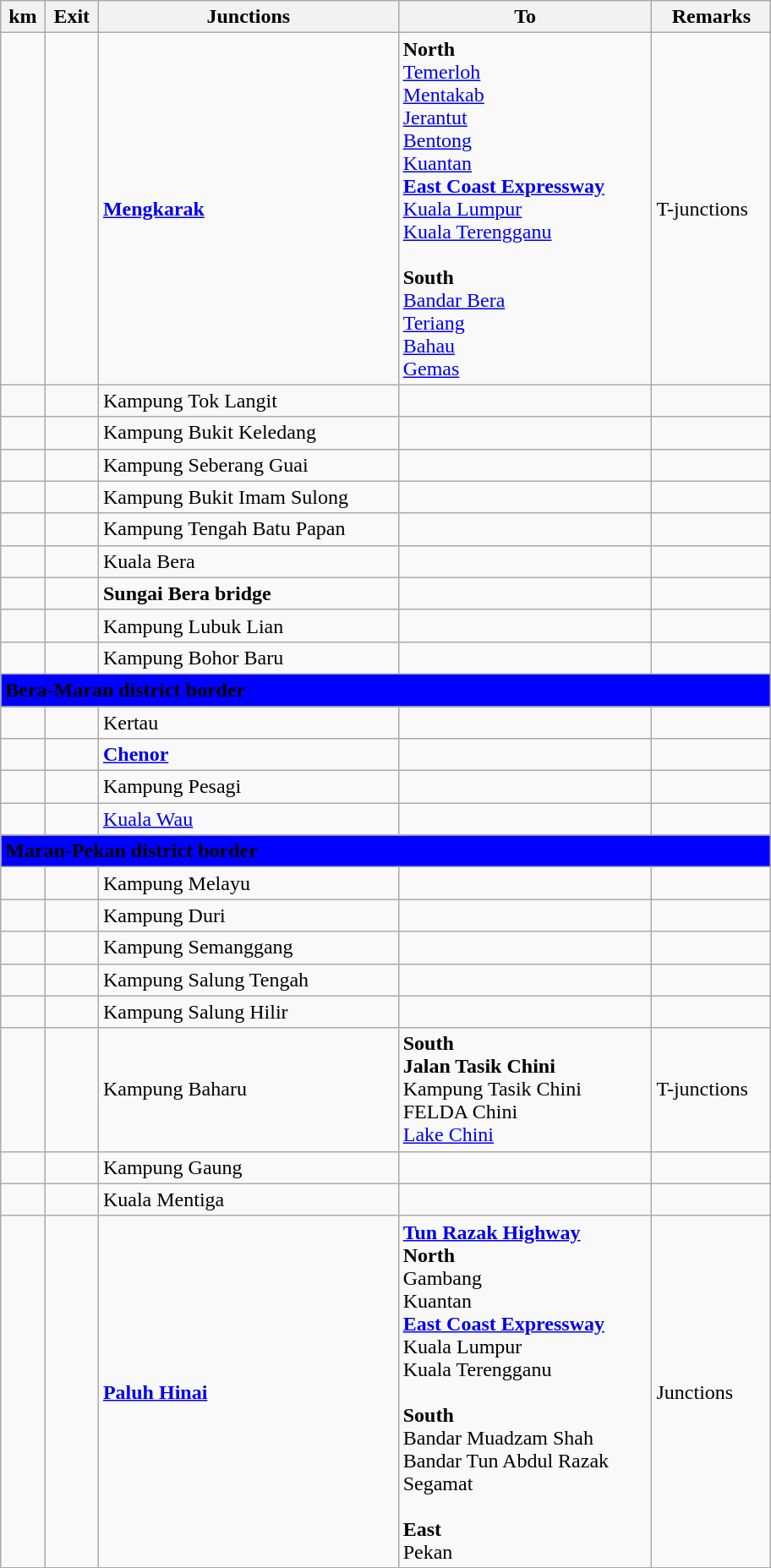<table class="wikitable">
<tr>
<th>km</th>
<th>Exit</th>
<th>Junctions</th>
<th>To</th>
<th>Remarks</th>
</tr>
<tr>
<td></td>
<td></td>
<td><strong><a href='#'>Mengkarak</a></strong></td>
<td><strong>North</strong><br><a href='#'>Temerloh</a><br><a href='#'>Mentakab</a><br><a href='#'>Jerantut</a><br><a href='#'>Bentong</a><br><a href='#'>Kuantan</a><br> <strong><a href='#'>East Coast Expressway</a></strong><br><a href='#'>Kuala Lumpur</a><br><a href='#'>Kuala Terengganu</a><br><br><strong>South</strong><br><a href='#'>Bandar Bera</a><br><a href='#'>Teriang</a><br><a href='#'>Bahau</a><br><a href='#'>Gemas</a></td>
<td>T-junctions</td>
</tr>
<tr>
<td></td>
<td></td>
<td>Kampung Tok Langit</td>
<td></td>
<td></td>
</tr>
<tr>
<td></td>
<td></td>
<td>Kampung Bukit Keledang</td>
<td></td>
<td></td>
</tr>
<tr>
<td></td>
<td></td>
<td>Kampung Seberang Guai</td>
<td></td>
<td></td>
</tr>
<tr>
<td></td>
<td></td>
<td>Kampung Bukit Imam Sulong</td>
<td></td>
<td></td>
</tr>
<tr>
<td></td>
<td></td>
<td>Kampung Tengah Batu Papan</td>
<td></td>
<td></td>
</tr>
<tr>
<td></td>
<td></td>
<td>Kuala Bera</td>
<td></td>
<td></td>
</tr>
<tr>
<td></td>
<td></td>
<td><strong>Sungai Bera bridge</strong></td>
<td></td>
<td></td>
</tr>
<tr>
<td></td>
<td></td>
<td>Kampung Lubuk Lian</td>
<td></td>
<td></td>
</tr>
<tr>
<td></td>
<td></td>
<td>Kampung Bohor Baru</td>
<td></td>
<td></td>
</tr>
<tr>
<td style="width:600px" colspan="6" style="text-align:center" bgcolor="blue"><strong><span>Bera-Maran district border </span></strong></td>
</tr>
<tr>
<td></td>
<td></td>
<td>Kertau</td>
<td></td>
<td></td>
</tr>
<tr>
<td></td>
<td></td>
<td><strong><a href='#'>Chenor</a></strong></td>
<td></td>
<td></td>
</tr>
<tr>
<td></td>
<td></td>
<td>Kampung Pesagi</td>
<td></td>
<td></td>
</tr>
<tr>
<td></td>
<td></td>
<td><a href='#'>Kuala Wau</a></td>
<td></td>
<td></td>
</tr>
<tr>
<td style="width:600px" colspan="6" style="text-align:center" bgcolor="blue"><strong><span>Maran-Pekan district border </span></strong></td>
</tr>
<tr>
<td></td>
<td></td>
<td>Kampung Melayu</td>
<td></td>
<td></td>
</tr>
<tr>
<td></td>
<td></td>
<td>Kampung Duri</td>
<td></td>
<td></td>
</tr>
<tr>
<td></td>
<td></td>
<td>Kampung Semanggang</td>
<td></td>
<td></td>
</tr>
<tr>
<td></td>
<td></td>
<td>Kampung Salung Tengah</td>
<td></td>
<td></td>
</tr>
<tr>
<td></td>
<td></td>
<td>Kampung Salung Hilir</td>
<td></td>
<td></td>
</tr>
<tr>
<td></td>
<td></td>
<td>Kampung Baharu</td>
<td><strong>South</strong><br><strong>Jalan Tasik Chini</strong><br>Kampung Tasik Chini<br>FELDA Chini<br><a href='#'>Lake Chini</a></td>
<td>T-junctions</td>
</tr>
<tr>
<td></td>
<td></td>
<td>Kampung Gaung</td>
<td></td>
<td></td>
</tr>
<tr>
<td></td>
<td></td>
<td>Kuala Mentiga</td>
<td></td>
<td></td>
</tr>
<tr>
<td></td>
<td></td>
<td><strong><a href='#'>Paluh Hinai</a></strong></td>
<td> <strong><a href='#'>Tun Razak Highway</a></strong><br><strong>North</strong><br>Gambang<br>Kuantan<br> <strong><a href='#'>East Coast Expressway</a></strong><br>Kuala Lumpur<br>Kuala Terengganu<br><br><strong>South</strong><br>Bandar Muadzam Shah<br>Bandar Tun Abdul Razak<br>Segamat<br><br><strong>East</strong><br>Pekan</td>
<td>Junctions</td>
</tr>
</table>
